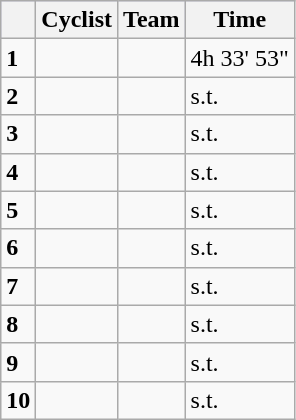<table class="wikitable">
<tr style="background:#ccccff;">
<th></th>
<th>Cyclist</th>
<th>Team</th>
<th>Time</th>
</tr>
<tr>
<td><strong>1</strong></td>
<td></td>
<td></td>
<td>4h 33' 53"</td>
</tr>
<tr>
<td><strong>2</strong></td>
<td></td>
<td></td>
<td>s.t.</td>
</tr>
<tr>
<td><strong>3</strong></td>
<td></td>
<td></td>
<td>s.t.</td>
</tr>
<tr>
<td><strong>4</strong></td>
<td></td>
<td></td>
<td>s.t.</td>
</tr>
<tr>
<td><strong>5</strong></td>
<td></td>
<td></td>
<td>s.t.</td>
</tr>
<tr>
<td><strong>6</strong></td>
<td></td>
<td></td>
<td>s.t.</td>
</tr>
<tr>
<td><strong>7</strong></td>
<td></td>
<td></td>
<td>s.t.</td>
</tr>
<tr>
<td><strong>8</strong></td>
<td></td>
<td></td>
<td>s.t.</td>
</tr>
<tr>
<td><strong>9</strong></td>
<td></td>
<td></td>
<td>s.t.</td>
</tr>
<tr>
<td><strong>10</strong></td>
<td></td>
<td></td>
<td>s.t.</td>
</tr>
</table>
